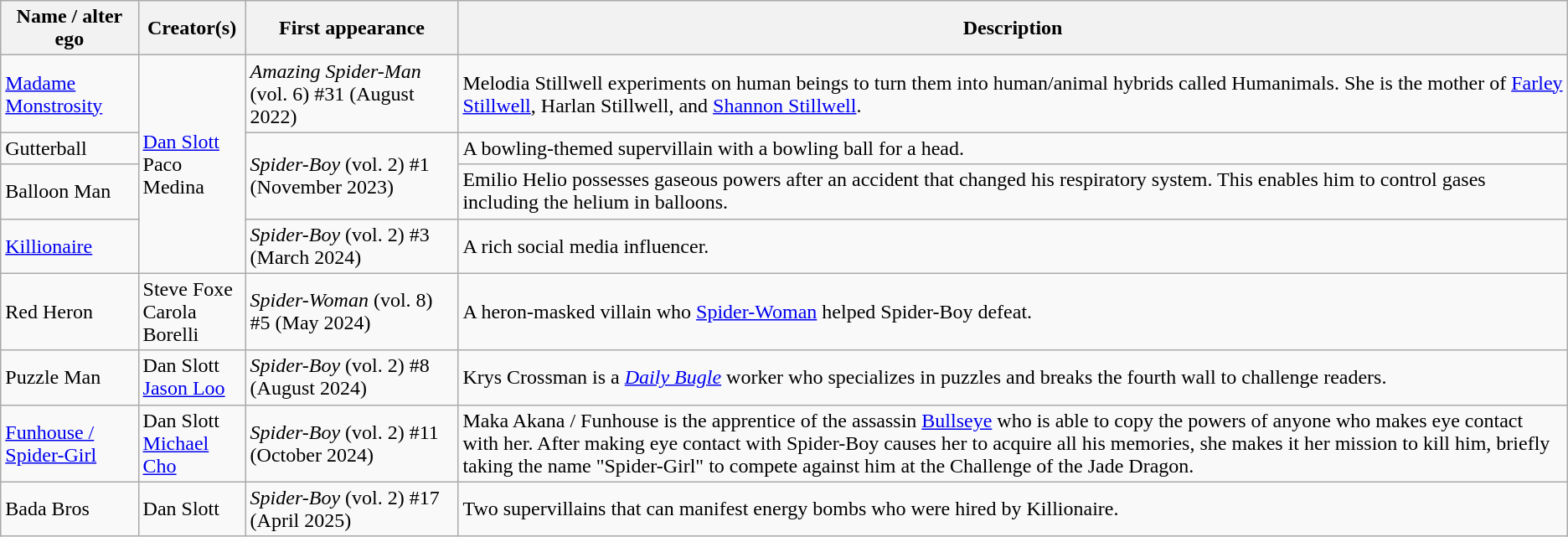<table class="wikitable">
<tr>
<th>Name / alter ego</th>
<th>Creator(s)</th>
<th>First appearance</th>
<th>Description</th>
</tr>
<tr>
<td><a href='#'>Madame Monstrosity</a></td>
<td rowspan="4"><a href='#'>Dan Slott</a><br>Paco Medina</td>
<td><em>Amazing Spider-Man</em> (vol. 6) #31 (August 2022)</td>
<td>Melodia Stillwell experiments on human beings to turn them into human/animal hybrids called Humanimals. She is the mother of <a href='#'>Farley Stillwell</a>, Harlan Stillwell, and <a href='#'>Shannon Stillwell</a>.</td>
</tr>
<tr>
<td>Gutterball</td>
<td rowspan="2"><em>Spider-Boy</em> (vol. 2) #1 (November 2023)</td>
<td>A bowling-themed supervillain with a bowling ball for a head.</td>
</tr>
<tr>
<td>Balloon Man</td>
<td>Emilio Helio possesses gaseous powers after an accident that changed his respiratory system. This enables him to control gases including the helium in balloons.</td>
</tr>
<tr>
<td><a href='#'>Killionaire</a></td>
<td><em>Spider-Boy</em> (vol. 2) #3 (March 2024)</td>
<td>A rich social media influencer.</td>
</tr>
<tr>
<td>Red Heron</td>
<td>Steve Foxe<br>Carola Borelli</td>
<td><em>Spider-Woman</em> (vol. 8) #5 (May 2024)</td>
<td>A heron-masked villain who <a href='#'>Spider-Woman</a> helped Spider-Boy defeat.</td>
</tr>
<tr>
<td>Puzzle Man</td>
<td>Dan Slott<br><a href='#'>Jason Loo</a></td>
<td><em>Spider-Boy</em> (vol. 2) #8 (August 2024)</td>
<td>Krys Crossman is a <em><a href='#'>Daily Bugle</a></em> worker who specializes in puzzles and breaks the fourth wall to challenge readers.</td>
</tr>
<tr>
<td><a href='#'>Funhouse / Spider-Girl</a></td>
<td>Dan Slott<br><a href='#'>Michael Cho</a></td>
<td><em>Spider-Boy</em> (vol. 2) #11 (October 2024)</td>
<td>Maka Akana / Funhouse is the apprentice of the assassin <a href='#'>Bullseye</a> who is able to copy the powers of anyone who makes eye contact with her. After making eye contact with Spider-Boy causes her to acquire all his memories, she makes it her mission to kill him, briefly taking the name "Spider-Girl" to compete against him at the Challenge of the Jade Dragon.</td>
</tr>
<tr>
<td>Bada Bros</td>
<td>Dan Slott</td>
<td><em>Spider-Boy</em> (vol. 2) #17 (April 2025)</td>
<td>Two supervillains that can manifest energy bombs who were hired by Killionaire.</td>
</tr>
</table>
